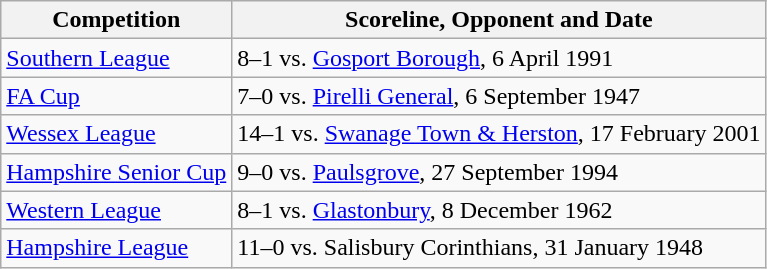<table class="wikitable">
<tr>
<th>Competition</th>
<th>Scoreline, Opponent and Date</th>
</tr>
<tr>
<td><a href='#'>Southern League</a></td>
<td>8–1 vs. <a href='#'>Gosport Borough</a>, 6 April 1991</td>
</tr>
<tr>
<td><a href='#'>FA Cup</a></td>
<td>7–0 vs. <a href='#'>Pirelli General</a>, 6 September 1947</td>
</tr>
<tr>
<td><a href='#'>Wessex League</a></td>
<td>14–1 vs. <a href='#'>Swanage Town & Herston</a>, 17 February 2001</td>
</tr>
<tr>
<td><a href='#'>Hampshire Senior Cup</a></td>
<td>9–0 vs. <a href='#'>Paulsgrove</a>, 27 September 1994</td>
</tr>
<tr>
<td><a href='#'>Western League</a></td>
<td>8–1 vs. <a href='#'>Glastonbury</a>, 8 December 1962</td>
</tr>
<tr>
<td><a href='#'>Hampshire League</a></td>
<td>11–0 vs. Salisbury Corinthians, 31 January 1948</td>
</tr>
</table>
